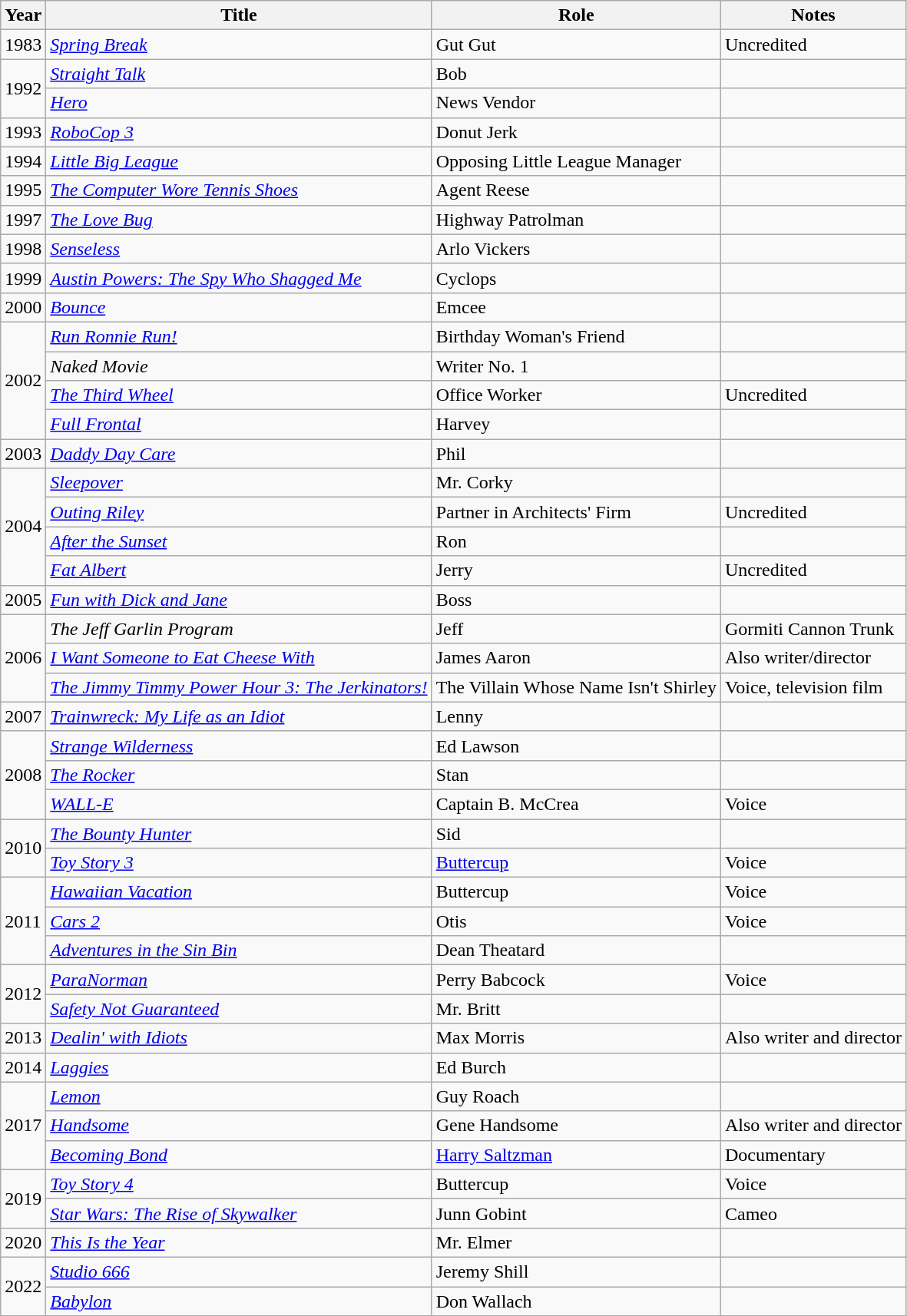<table class="wikitable sortable">
<tr>
<th>Year</th>
<th>Title</th>
<th>Role</th>
<th class="unsortable">Notes</th>
</tr>
<tr>
<td>1983</td>
<td><em><a href='#'>Spring Break</a></em></td>
<td>Gut Gut</td>
<td>Uncredited</td>
</tr>
<tr>
<td rowspan="2">1992</td>
<td><em><a href='#'>Straight Talk</a></em></td>
<td>Bob</td>
<td></td>
</tr>
<tr>
<td><em><a href='#'>Hero</a></em></td>
<td>News Vendor</td>
<td></td>
</tr>
<tr>
<td>1993</td>
<td><em><a href='#'>RoboCop 3</a></em></td>
<td>Donut Jerk</td>
<td></td>
</tr>
<tr>
<td>1994</td>
<td><em><a href='#'>Little Big League</a></em></td>
<td>Opposing Little League Manager</td>
<td></td>
</tr>
<tr>
<td>1995</td>
<td><em><a href='#'>The Computer Wore Tennis Shoes</a></em></td>
<td>Agent Reese</td>
<td></td>
</tr>
<tr>
<td>1997</td>
<td><em><a href='#'>The Love Bug</a></em></td>
<td>Highway Patrolman</td>
<td></td>
</tr>
<tr>
<td>1998</td>
<td><em><a href='#'>Senseless</a></em></td>
<td>Arlo Vickers</td>
<td></td>
</tr>
<tr>
<td>1999</td>
<td><em><a href='#'>Austin Powers: The Spy Who Shagged Me</a></em></td>
<td>Cyclops</td>
<td></td>
</tr>
<tr>
<td>2000</td>
<td><em><a href='#'>Bounce</a></em></td>
<td>Emcee</td>
<td></td>
</tr>
<tr>
<td rowspan="4">2002</td>
<td><em><a href='#'>Run Ronnie Run!</a></em></td>
<td>Birthday Woman's Friend</td>
<td></td>
</tr>
<tr>
<td><em>Naked Movie</em></td>
<td>Writer No. 1</td>
<td></td>
</tr>
<tr>
<td><em><a href='#'>The Third Wheel</a></em></td>
<td>Office Worker</td>
<td>Uncredited</td>
</tr>
<tr>
<td><em><a href='#'>Full Frontal</a></em></td>
<td>Harvey</td>
<td></td>
</tr>
<tr>
<td>2003</td>
<td><em><a href='#'>Daddy Day Care</a></em></td>
<td>Phil</td>
<td></td>
</tr>
<tr>
<td rowspan="4">2004</td>
<td><em><a href='#'>Sleepover</a></em></td>
<td>Mr. Corky</td>
<td></td>
</tr>
<tr>
<td><em><a href='#'>Outing Riley</a></em></td>
<td>Partner in Architects' Firm</td>
<td>Uncredited</td>
</tr>
<tr>
<td><em><a href='#'>After the Sunset</a></em></td>
<td>Ron</td>
<td></td>
</tr>
<tr>
<td><em><a href='#'>Fat Albert</a></em></td>
<td>Jerry</td>
<td>Uncredited</td>
</tr>
<tr>
<td>2005</td>
<td><em><a href='#'>Fun with Dick and Jane</a></em></td>
<td>Boss</td>
<td></td>
</tr>
<tr>
<td rowspan="3">2006</td>
<td><em>The Jeff Garlin Program</em></td>
<td>Jeff</td>
<td>Gormiti Cannon Trunk</td>
</tr>
<tr>
<td><em><a href='#'>I Want Someone to Eat Cheese With</a></em></td>
<td>James Aaron</td>
<td>Also writer/director</td>
</tr>
<tr>
<td><em><a href='#'>The Jimmy Timmy Power Hour 3: The Jerkinators!</a></em></td>
<td>The Villain Whose Name Isn't Shirley</td>
<td>Voice, television film</td>
</tr>
<tr>
<td>2007</td>
<td><em><a href='#'>Trainwreck: My Life as an Idiot</a></em></td>
<td>Lenny</td>
<td></td>
</tr>
<tr>
<td rowspan="3">2008</td>
<td><em><a href='#'>Strange Wilderness</a></em></td>
<td>Ed Lawson</td>
<td></td>
</tr>
<tr>
<td><em><a href='#'>The Rocker</a></em></td>
<td>Stan</td>
<td></td>
</tr>
<tr>
<td><em><a href='#'>WALL-E</a></em></td>
<td>Captain B. McCrea</td>
<td>Voice</td>
</tr>
<tr>
<td rowspan="2">2010</td>
<td><em><a href='#'>The Bounty Hunter</a></em></td>
<td>Sid</td>
<td></td>
</tr>
<tr>
<td><em><a href='#'>Toy Story 3</a></em></td>
<td><a href='#'>Buttercup</a></td>
<td>Voice</td>
</tr>
<tr>
<td rowspan="3">2011</td>
<td><em><a href='#'>Hawaiian Vacation</a></em></td>
<td>Buttercup</td>
<td>Voice</td>
</tr>
<tr>
<td><em><a href='#'>Cars 2</a></em></td>
<td>Otis</td>
<td>Voice</td>
</tr>
<tr>
<td><em><a href='#'>Adventures in the Sin Bin</a></em></td>
<td>Dean Theatard</td>
<td></td>
</tr>
<tr>
<td rowspan="2">2012</td>
<td><em><a href='#'>ParaNorman</a></em></td>
<td>Perry Babcock</td>
<td>Voice</td>
</tr>
<tr>
<td><em><a href='#'>Safety Not Guaranteed</a></em></td>
<td>Mr. Britt</td>
<td></td>
</tr>
<tr>
<td>2013</td>
<td><em><a href='#'>Dealin' with Idiots</a></em></td>
<td>Max Morris</td>
<td>Also writer and director</td>
</tr>
<tr>
<td>2014</td>
<td><em><a href='#'>Laggies</a></em></td>
<td>Ed Burch</td>
<td></td>
</tr>
<tr>
<td rowspan="3">2017</td>
<td><em><a href='#'>Lemon</a></em></td>
<td>Guy Roach</td>
<td></td>
</tr>
<tr>
<td><em><a href='#'>Handsome</a></em></td>
<td>Gene Handsome</td>
<td>Also writer and director</td>
</tr>
<tr>
<td><em><a href='#'>Becoming Bond</a></em></td>
<td><a href='#'>Harry Saltzman</a></td>
<td>Documentary</td>
</tr>
<tr>
<td rowspan="2">2019</td>
<td><em><a href='#'>Toy Story 4</a></em></td>
<td>Buttercup</td>
<td>Voice</td>
</tr>
<tr>
<td><em><a href='#'>Star Wars: The Rise of Skywalker</a></em></td>
<td>Junn Gobint</td>
<td>Cameo</td>
</tr>
<tr>
<td>2020</td>
<td><em><a href='#'>This Is the Year</a></em></td>
<td>Mr. Elmer</td>
<td></td>
</tr>
<tr>
<td rowspan=2>2022</td>
<td><em><a href='#'>Studio 666</a></em></td>
<td>Jeremy Shill</td>
<td></td>
</tr>
<tr>
<td><em><a href='#'>Babylon</a></em></td>
<td>Don Wallach</td>
<td></td>
</tr>
<tr>
</tr>
</table>
